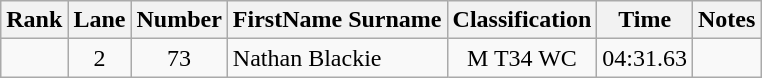<table class="wikitable sortable" style="text-align:center">
<tr>
<th>Rank</th>
<th>Lane</th>
<th>Number</th>
<th>FirstName Surname</th>
<th>Classification</th>
<th>Time</th>
<th>Notes</th>
</tr>
<tr>
<td></td>
<td>2</td>
<td>73</td>
<td style="text-align:left"> Nathan Blackie</td>
<td>M T34 WC</td>
<td>04:31.63</td>
<td></td>
</tr>
</table>
